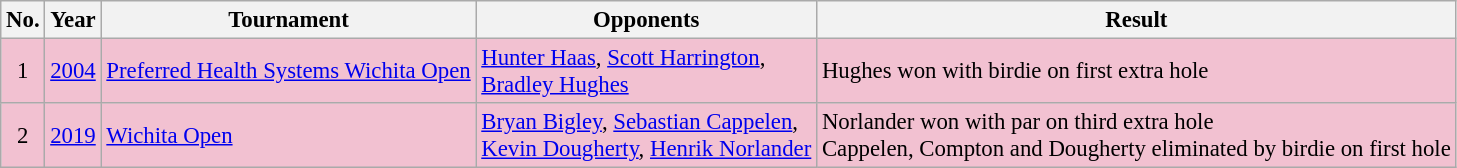<table class="wikitable" style="font-size:95%;">
<tr>
<th>No.</th>
<th>Year</th>
<th>Tournament</th>
<th>Opponents</th>
<th>Result</th>
</tr>
<tr style="background:#F2C1D1;">
<td align=center>1</td>
<td><a href='#'>2004</a></td>
<td><a href='#'>Preferred Health Systems Wichita Open</a></td>
<td> <a href='#'>Hunter Haas</a>,  <a href='#'>Scott Harrington</a>,<br> <a href='#'>Bradley Hughes</a></td>
<td>Hughes won with birdie on first extra hole</td>
</tr>
<tr style="background:#F2C1D1;">
<td align=center>2</td>
<td><a href='#'>2019</a></td>
<td><a href='#'>Wichita Open</a></td>
<td> <a href='#'>Bryan Bigley</a>,  <a href='#'>Sebastian Cappelen</a>,<br> <a href='#'>Kevin Dougherty</a>,  <a href='#'>Henrik Norlander</a></td>
<td>Norlander won with par on third extra hole<br>Cappelen, Compton and Dougherty eliminated by birdie on first hole</td>
</tr>
</table>
